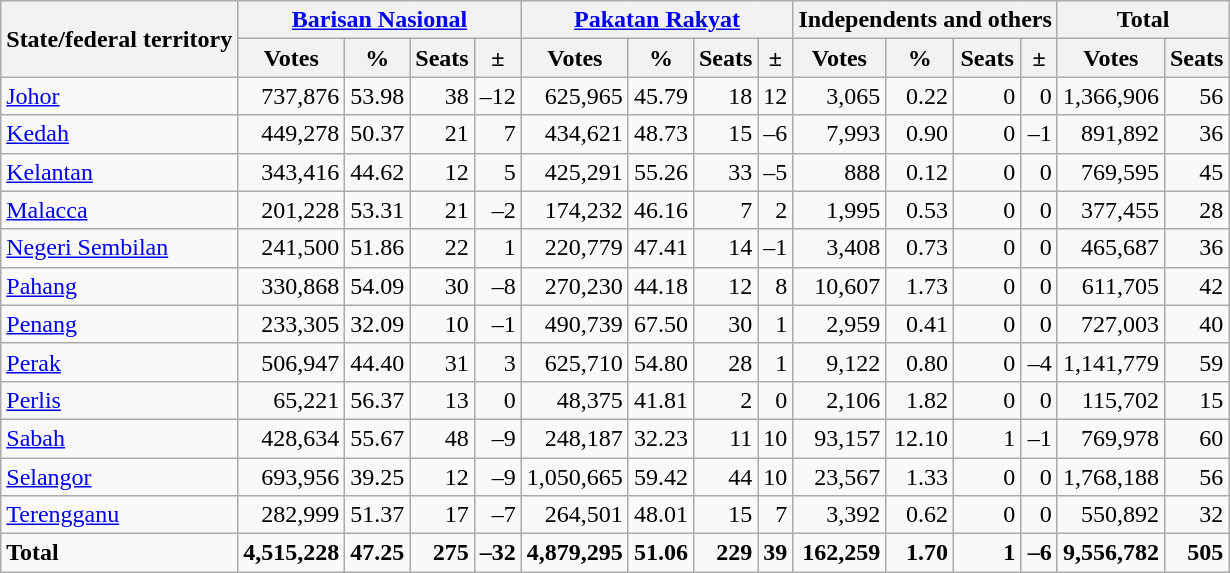<table class="wikitable sortable" style=text-align:right>
<tr>
<th rowspan=2>State/federal territory</th>
<th colspan=4><a href='#'>Barisan Nasional</a></th>
<th colspan=4><a href='#'>Pakatan Rakyat</a></th>
<th colspan=4>Independents and others</th>
<th colspan=2>Total</th>
</tr>
<tr>
<th>Votes</th>
<th>%</th>
<th>Seats</th>
<th>±</th>
<th>Votes</th>
<th>%</th>
<th>Seats</th>
<th>±</th>
<th>Votes</th>
<th>%</th>
<th>Seats</th>
<th>±</th>
<th>Votes</th>
<th>Seats</th>
</tr>
<tr>
<td align=left><a href='#'>Johor</a></td>
<td>737,876</td>
<td>53.98</td>
<td>38</td>
<td>–12</td>
<td>625,965</td>
<td>45.79</td>
<td>18</td>
<td>12</td>
<td>3,065</td>
<td>0.22</td>
<td>0</td>
<td>0</td>
<td>1,366,906</td>
<td>56</td>
</tr>
<tr>
<td align=left><a href='#'>Kedah</a></td>
<td>449,278</td>
<td>50.37</td>
<td>21</td>
<td>7</td>
<td>434,621</td>
<td>48.73</td>
<td>15</td>
<td>–6</td>
<td>7,993</td>
<td>0.90</td>
<td>0</td>
<td>–1</td>
<td>891,892</td>
<td>36</td>
</tr>
<tr>
<td align=left><a href='#'>Kelantan</a></td>
<td>343,416</td>
<td>44.62</td>
<td>12</td>
<td>5</td>
<td>425,291</td>
<td>55.26</td>
<td>33</td>
<td>–5</td>
<td>888</td>
<td>0.12</td>
<td>0</td>
<td>0</td>
<td>769,595</td>
<td>45</td>
</tr>
<tr>
<td align=left><a href='#'>Malacca</a></td>
<td>201,228</td>
<td>53.31</td>
<td>21</td>
<td>–2</td>
<td>174,232</td>
<td>46.16</td>
<td>7</td>
<td>2</td>
<td>1,995</td>
<td>0.53</td>
<td>0</td>
<td>0</td>
<td>377,455</td>
<td>28</td>
</tr>
<tr>
<td align=left><a href='#'>Negeri Sembilan</a></td>
<td>241,500</td>
<td>51.86</td>
<td>22</td>
<td>1</td>
<td>220,779</td>
<td>47.41</td>
<td>14</td>
<td>–1</td>
<td>3,408</td>
<td>0.73</td>
<td>0</td>
<td>0</td>
<td>465,687</td>
<td>36</td>
</tr>
<tr>
<td align=left><a href='#'>Pahang</a></td>
<td>330,868</td>
<td>54.09</td>
<td>30</td>
<td>–8</td>
<td>270,230</td>
<td>44.18</td>
<td>12</td>
<td>8</td>
<td>10,607</td>
<td>1.73</td>
<td>0</td>
<td>0</td>
<td>611,705</td>
<td>42</td>
</tr>
<tr>
<td align=left><a href='#'>Penang</a></td>
<td>233,305</td>
<td>32.09</td>
<td>10</td>
<td>–1</td>
<td>490,739</td>
<td>67.50</td>
<td>30</td>
<td>1</td>
<td>2,959</td>
<td>0.41</td>
<td>0</td>
<td>0</td>
<td>727,003</td>
<td>40</td>
</tr>
<tr>
<td align=left><a href='#'>Perak</a></td>
<td>506,947</td>
<td>44.40</td>
<td>31</td>
<td>3</td>
<td>625,710</td>
<td>54.80</td>
<td>28</td>
<td>1</td>
<td>9,122</td>
<td>0.80</td>
<td>0</td>
<td>–4</td>
<td>1,141,779</td>
<td>59</td>
</tr>
<tr>
<td align=left><a href='#'>Perlis</a></td>
<td>65,221</td>
<td>56.37</td>
<td>13</td>
<td>0</td>
<td>48,375</td>
<td>41.81</td>
<td>2</td>
<td>0</td>
<td>2,106</td>
<td>1.82</td>
<td>0</td>
<td>0</td>
<td>115,702</td>
<td>15</td>
</tr>
<tr>
<td align=left><a href='#'>Sabah</a></td>
<td>428,634</td>
<td>55.67</td>
<td>48</td>
<td>–9</td>
<td>248,187</td>
<td>32.23</td>
<td>11</td>
<td>10</td>
<td>93,157</td>
<td>12.10</td>
<td>1</td>
<td>–1</td>
<td>769,978</td>
<td>60</td>
</tr>
<tr>
<td align=left><a href='#'>Selangor</a></td>
<td>693,956</td>
<td>39.25</td>
<td>12</td>
<td>–9</td>
<td>1,050,665</td>
<td>59.42</td>
<td>44</td>
<td>10</td>
<td>23,567</td>
<td>1.33</td>
<td>0</td>
<td>0</td>
<td>1,768,188</td>
<td>56</td>
</tr>
<tr>
<td align=left><a href='#'>Terengganu</a></td>
<td>282,999</td>
<td>51.37</td>
<td>17</td>
<td>–7</td>
<td>264,501</td>
<td>48.01</td>
<td>15</td>
<td>7</td>
<td>3,392</td>
<td>0.62</td>
<td>0</td>
<td>0</td>
<td>550,892</td>
<td>32</td>
</tr>
<tr>
<td align=left><strong>Total</strong></td>
<td><strong>4,515,228</strong></td>
<td><strong>47.25</strong></td>
<td><strong>275</strong></td>
<td><strong>–32</strong></td>
<td><strong>4,879,295</strong></td>
<td><strong>51.06</strong></td>
<td><strong>229</strong></td>
<td><strong>39</strong></td>
<td><strong>162,259</strong></td>
<td><strong>1.70</strong></td>
<td><strong>1</strong></td>
<td><strong>–6</strong></td>
<td><strong>9,556,782</strong></td>
<td><strong>505</strong></td>
</tr>
</table>
